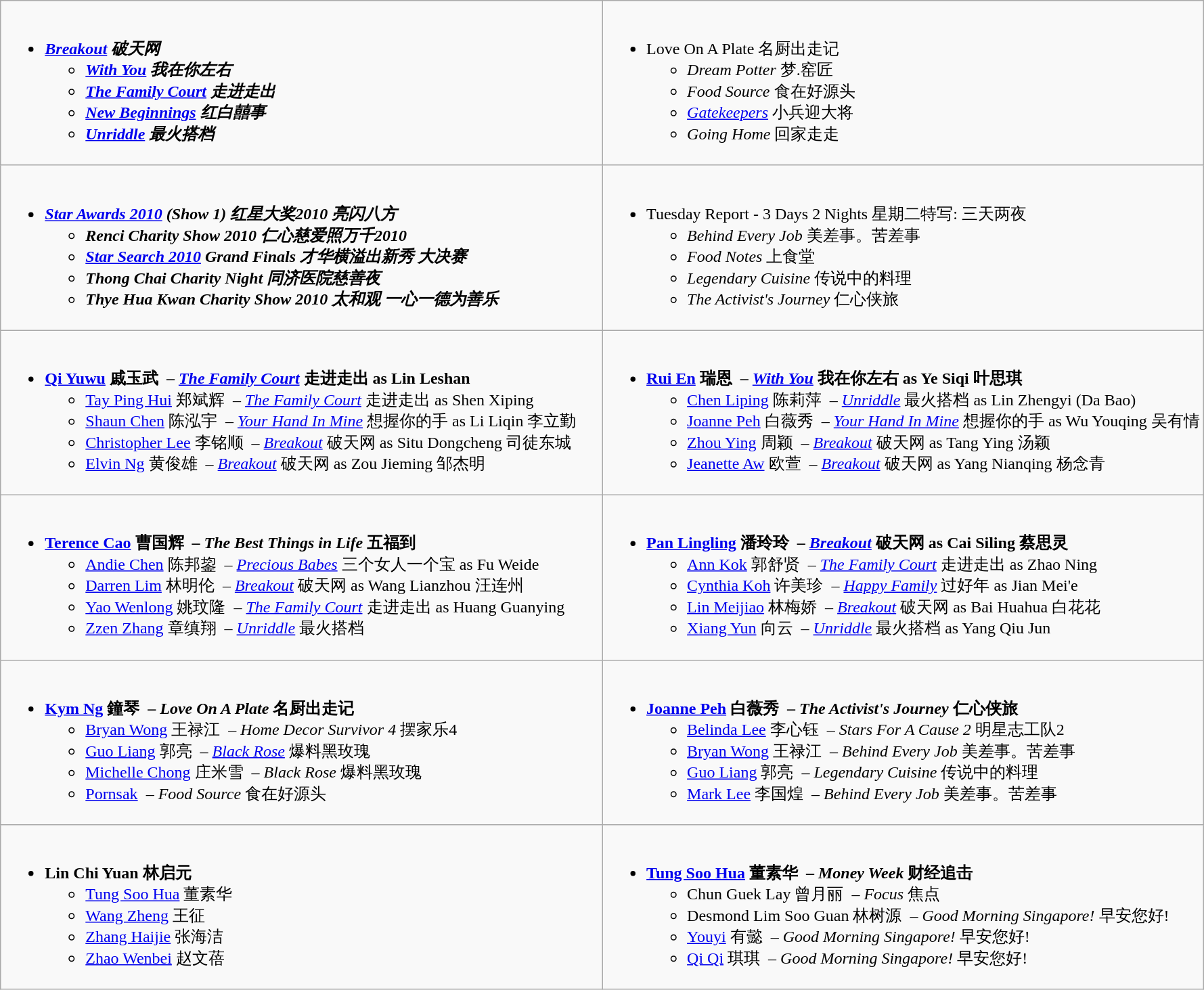<table class=wikitable>
<tr>
<td valign="top" width="50%"><br><div></div><ul><li><strong><em><a href='#'>Breakout</a><em> 破天网<strong><ul><li></em><a href='#'>With You</a><em> 我在你左右</li><li></em><a href='#'>The Family Court</a><em> 走进走出</li><li></em><a href='#'>New Beginnings</a><em> 红白囍事</li><li></em><a href='#'>Unriddle</a><em> 最火搭档</li></ul></li></ul></td>
<td valign="top" width="50%"><br><div></div><ul><li></em></strong>Love On A Plate</em> 名厨出走记</strong><ul><li><em>Dream Potter</em> 梦.窑匠</li><li><em>Food Source</em> 食在好源头</li><li><em><a href='#'>Gatekeepers</a></em> 小兵迎大将</li><li><em>Going Home</em> 回家走走</li></ul></li></ul></td>
</tr>
<tr>
<td valign="top" width="50%"><br><div></div><ul><li><strong><em><a href='#'>Star Awards 2010</a><em> (Show 1) 红星大奖2010 亮闪八方<strong><ul><li></em>Renci Charity Show 2010<em> 仁心慈爱照万千2010</li><li></em><a href='#'>Star Search 2010</a><em> Grand Finals 才华横溢出新秀 大决赛</li><li></em>Thong Chai Charity Night<em> 同济医院慈善夜</li><li></em>Thye Hua Kwan Charity Show 2010<em> 太和观 一心一德为善乐</li></ul></li></ul></td>
<td valign="top" width="50%"><br><div></div><ul><li></em></strong>Tuesday Report - 3 Days 2 Nights</em> 星期二特写: 三天两夜</strong><ul><li><em>Behind Every Job</em> 美差事。苦差事</li><li><em>Food Notes</em> 上食堂</li><li><em>Legendary Cuisine</em> 传说中的料理</li><li><em>The Activist's Journey</em> 仁心侠旅</li></ul></li></ul></td>
</tr>
<tr>
<td valign="top" width="50%"><br><div></div><ul><li><strong><a href='#'>Qi Yuwu</a> 戚玉武  – <em><a href='#'>The Family Court</a></em> 走进走出 as Lin Leshan</strong><ul><li><a href='#'>Tay Ping Hui</a> 郑斌辉  – <em><a href='#'>The Family Court</a></em> 走进走出 as Shen Xiping</li><li><a href='#'>Shaun Chen</a> 陈泓宇  – <em><a href='#'>Your Hand In Mine</a></em> 想握你的手 as Li Liqin 李立勤</li><li><a href='#'>Christopher Lee</a> 李铭顺  – <em><a href='#'>Breakout</a></em> 破天网 as Situ Dongcheng 司徒东城</li><li><a href='#'>Elvin Ng</a> 黄俊雄  – <em><a href='#'>Breakout</a></em> 破天网 as Zou Jieming 邹杰明</li></ul></li></ul></td>
<td valign="top" width="50%"><br><div></div><ul><li><strong><a href='#'>Rui En</a> 瑞恩  – <em><a href='#'>With You</a></em> 我在你左右 as Ye Siqi 叶思琪</strong><ul><li><a href='#'>Chen Liping</a> 陈莉萍  – <em><a href='#'>Unriddle</a></em> 最火搭档 as Lin Zhengyi (Da Bao)</li><li><a href='#'>Joanne Peh</a> 白薇秀  – <em><a href='#'>Your Hand In Mine</a></em> 想握你的手 as Wu Youqing 吴有情</li><li><a href='#'>Zhou Ying</a> 周颖  – <em><a href='#'>Breakout</a></em> 破天网 as Tang Ying 汤颖</li><li><a href='#'>Jeanette Aw</a> 欧萱  – <em><a href='#'>Breakout</a></em> 破天网 as Yang Nianqing 杨念青</li></ul></li></ul></td>
</tr>
<tr>
<td valign="top" width="50%"><br><div></div><ul><li><strong><a href='#'>Terence Cao</a> 曹国辉  – <em>The Best Things in Life</em> 五福到</strong><ul><li><a href='#'>Andie Chen</a> 陈邦鋆  – <em><a href='#'>Precious Babes</a></em> 三个女人一个宝 as Fu Weide</li><li><a href='#'>Darren Lim</a> 林明伦  – <em><a href='#'>Breakout</a></em> 破天网 as Wang Lianzhou 汪连州</li><li><a href='#'>Yao Wenlong</a> 姚玟隆  – <em><a href='#'>The Family Court</a></em> 走进走出 as Huang Guanying</li><li><a href='#'>Zzen Zhang</a> 章缜翔  – <em><a href='#'>Unriddle</a></em> 最火搭档</li></ul></li></ul></td>
<td valign="top" width="50%"><br><div></div><ul><li><strong><a href='#'>Pan Lingling</a> 潘玲玲  – <em><a href='#'>Breakout</a></em> 破天网 as Cai Siling 蔡思灵</strong><ul><li><a href='#'>Ann Kok</a> 郭舒贤  – <em><a href='#'>The Family Court</a></em> 走进走出 as Zhao Ning</li><li><a href='#'>Cynthia Koh</a> 许美珍  – <em><a href='#'>Happy Family</a></em> 过好年 as Jian Mei'e</li><li><a href='#'>Lin Meijiao</a> 林梅娇  – <em><a href='#'>Breakout</a></em> 破天网 as Bai Huahua 白花花</li><li><a href='#'>Xiang Yun</a> 向云  – <em><a href='#'>Unriddle</a></em> 最火搭档 as Yang Qiu Jun</li></ul></li></ul></td>
</tr>
<tr>
<td valign="top" width="50%"><br><div></div><ul><li><strong><a href='#'>Kym Ng</a> 鐘琴  – <em>Love On A Plate</em> 名厨出走记</strong><ul><li><a href='#'>Bryan Wong</a> 王禄江  – <em>Home Decor Survivor 4</em> 摆家乐4</li><li><a href='#'>Guo Liang</a> 郭亮  – <em><a href='#'>Black Rose</a></em> 爆料黑玫瑰</li><li><a href='#'>Michelle Chong</a> 庄米雪  – <em>Black Rose</em> 爆料黑玫瑰</li><li><a href='#'>Pornsak</a>  – <em>Food Source</em> 食在好源头</li></ul></li></ul></td>
<td valign="top" width="50%"><br><div></div><ul><li><strong><a href='#'>Joanne Peh</a> 白薇秀  – <em>The Activist's Journey</em> 仁心侠旅</strong><ul><li><a href='#'>Belinda Lee</a> 李心钰  – <em>Stars For A Cause 2</em> 明星志工队2</li><li><a href='#'>Bryan Wong</a> 王禄江  – <em>Behind Every Job</em> 美差事。苦差事</li><li><a href='#'>Guo Liang</a> 郭亮  – <em>Legendary Cuisine</em> 传说中的料理</li><li><a href='#'>Mark Lee</a> 李国煌  – <em>Behind Every Job</em> 美差事。苦差事</li></ul></li></ul></td>
</tr>
<tr>
<td valign="top" width="50%"><br><div></div><ul><li><strong>Lin Chi Yuan 林启元</strong><ul><li><a href='#'>Tung Soo Hua</a> 董素华</li><li><a href='#'>Wang Zheng</a> 王征</li><li><a href='#'>Zhang Haijie</a> 张海洁</li><li><a href='#'>Zhao Wenbei</a> 赵文蓓</li></ul></li></ul></td>
<td valign="top" width="50%"><br><div></div><ul><li><strong><a href='#'>Tung Soo Hua</a> 董素华  – <em>Money Week</em> 财经追击</strong><ul><li>Chun Guek Lay 曾月丽  – <em>Focus</em> 焦点</li><li>Desmond Lim Soo Guan 林树源  – <em>Good Morning Singapore!</em> 早安您好!</li><li><a href='#'>Youyi</a> 有懿  – <em>Good Morning Singapore!</em> 早安您好!</li><li><a href='#'>Qi Qi</a> 琪琪  – <em>Good Morning Singapore!</em> 早安您好!</li></ul></li></ul></td>
</tr>
</table>
